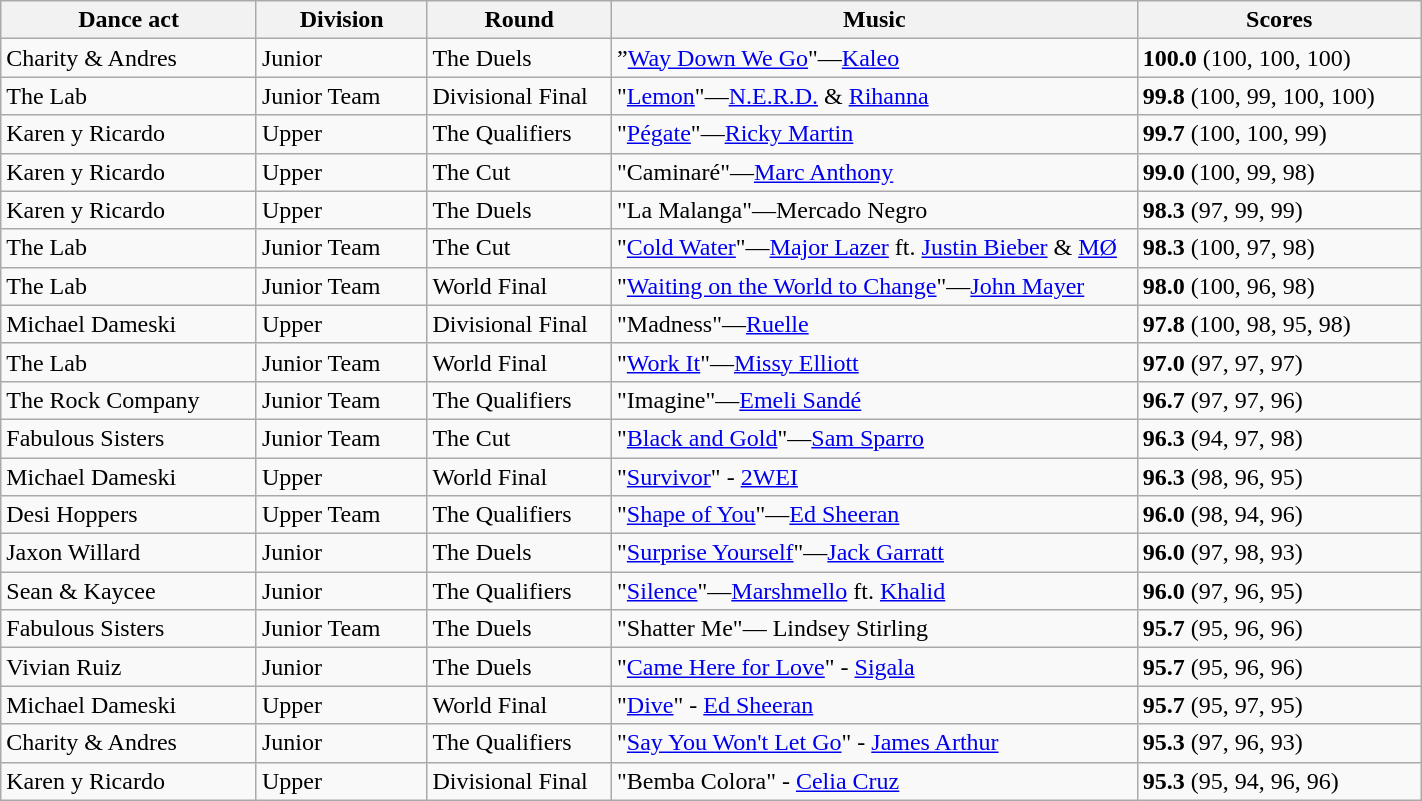<table class="wikitable sortable" style="width:75%;">
<tr>
<th style="width:18%;">Dance act</th>
<th style="width:12%;">Division</th>
<th style="width:13%;">Round</th>
<th style="width:37%;">Music</th>
<th style="width:20%;">Scores</th>
</tr>
<tr>
<td>Charity & Andres</td>
<td>Junior</td>
<td>The Duels</td>
<td>”<a href='#'>Way Down We Go</a>"—<a href='#'>Kaleo</a></td>
<td><strong>100.0</strong> (100, 100, 100)</td>
</tr>
<tr>
<td>The Lab</td>
<td>Junior Team</td>
<td>Divisional Final</td>
<td>"<a href='#'>Lemon</a>"—<a href='#'>N.E.R.D.</a> & <a href='#'>Rihanna</a></td>
<td><strong>99.8</strong> (100, 99, 100, 100)</td>
</tr>
<tr>
<td>Karen y Ricardo</td>
<td>Upper</td>
<td>The Qualifiers</td>
<td>"<a href='#'>Pégate</a>"—<a href='#'>Ricky Martin</a></td>
<td><strong>99.7</strong> (100, 100, 99)</td>
</tr>
<tr>
<td>Karen y Ricardo</td>
<td>Upper</td>
<td>The Cut</td>
<td>"Caminaré"—<a href='#'>Marc Anthony</a></td>
<td><strong>99.0</strong> (100, 99, 98)</td>
</tr>
<tr>
<td>Karen y Ricardo</td>
<td>Upper</td>
<td>The Duels</td>
<td>"La Malanga"—Mercado Negro</td>
<td><strong>98.3</strong> (97, 99, 99)</td>
</tr>
<tr>
<td>The Lab</td>
<td>Junior Team</td>
<td>The Cut</td>
<td>"<a href='#'>Cold Water</a>"—<a href='#'>Major Lazer</a> ft. <a href='#'>Justin Bieber</a> & <a href='#'>MØ</a></td>
<td><strong>98.3</strong> (100, 97, 98)</td>
</tr>
<tr>
<td>The Lab</td>
<td>Junior Team</td>
<td>World Final</td>
<td>"<a href='#'>Waiting on the World to Change</a>"—<a href='#'>John Mayer</a></td>
<td><strong>98.0</strong> (100, 96, 98)</td>
</tr>
<tr>
<td>Michael Dameski</td>
<td>Upper</td>
<td>Divisional Final</td>
<td>"Madness"—<a href='#'>Ruelle</a></td>
<td><strong>97.8</strong> (100, 98, 95, 98)</td>
</tr>
<tr>
<td>The Lab</td>
<td>Junior Team</td>
<td>World Final</td>
<td>"<a href='#'>Work It</a>"—<a href='#'>Missy Elliott</a></td>
<td><strong>97.0</strong> (97, 97, 97)</td>
</tr>
<tr>
<td>The Rock Company</td>
<td>Junior Team</td>
<td>The Qualifiers</td>
<td>"Imagine"—<a href='#'>Emeli Sandé</a></td>
<td><strong>96.7</strong> (97, 97, 96)</td>
</tr>
<tr>
<td>Fabulous Sisters</td>
<td>Junior Team</td>
<td>The Cut</td>
<td>"<a href='#'>Black and Gold</a>"—<a href='#'>Sam Sparro</a></td>
<td><strong>96.3</strong> (94, 97, 98)</td>
</tr>
<tr>
<td>Michael Dameski</td>
<td>Upper</td>
<td>World Final</td>
<td>"<a href='#'>Survivor</a>" - <a href='#'>2WEI</a></td>
<td><strong>96.3</strong> (98, 96, 95)</td>
</tr>
<tr>
<td>Desi Hoppers</td>
<td>Upper Team</td>
<td>The Qualifiers</td>
<td>"<a href='#'>Shape of You</a>"—<a href='#'>Ed Sheeran</a></td>
<td><strong>96.0</strong> (98, 94, 96)</td>
</tr>
<tr>
<td>Jaxon Willard</td>
<td>Junior</td>
<td>The Duels</td>
<td>"<a href='#'>Surprise Yourself</a>"—<a href='#'>Jack Garratt</a></td>
<td><strong>96.0</strong> (97, 98, 93)</td>
</tr>
<tr>
<td>Sean & Kaycee</td>
<td>Junior</td>
<td>The Qualifiers</td>
<td>"<a href='#'>Silence</a>"—<a href='#'>Marshmello</a> ft. <a href='#'>Khalid</a></td>
<td><strong>96.0</strong> (97, 96, 95)</td>
</tr>
<tr>
<td>Fabulous Sisters</td>
<td>Junior Team</td>
<td>The Duels</td>
<td>"Shatter Me"— Lindsey Stirling</td>
<td><strong>95.7</strong> (95, 96, 96)</td>
</tr>
<tr>
<td>Vivian Ruiz</td>
<td>Junior</td>
<td>The Duels</td>
<td>"<a href='#'>Came Here for Love</a>" - <a href='#'>Sigala</a></td>
<td><strong>95.7</strong> (95, 96, 96)</td>
</tr>
<tr>
<td>Michael Dameski</td>
<td>Upper</td>
<td>World Final</td>
<td>"<a href='#'>Dive</a>" - <a href='#'>Ed Sheeran</a></td>
<td><strong>95.7</strong> (95, 97, 95)</td>
</tr>
<tr>
<td>Charity & Andres</td>
<td>Junior</td>
<td>The Qualifiers</td>
<td>"<a href='#'>Say You Won't Let Go</a>" - <a href='#'>James Arthur</a></td>
<td><strong>95.3</strong> (97, 96, 93)</td>
</tr>
<tr>
<td>Karen y Ricardo</td>
<td>Upper</td>
<td>Divisional Final</td>
<td>"Bemba Colora" - <a href='#'>Celia Cruz</a></td>
<td><strong>95.3</strong> (95, 94, 96, 96)</td>
</tr>
</table>
